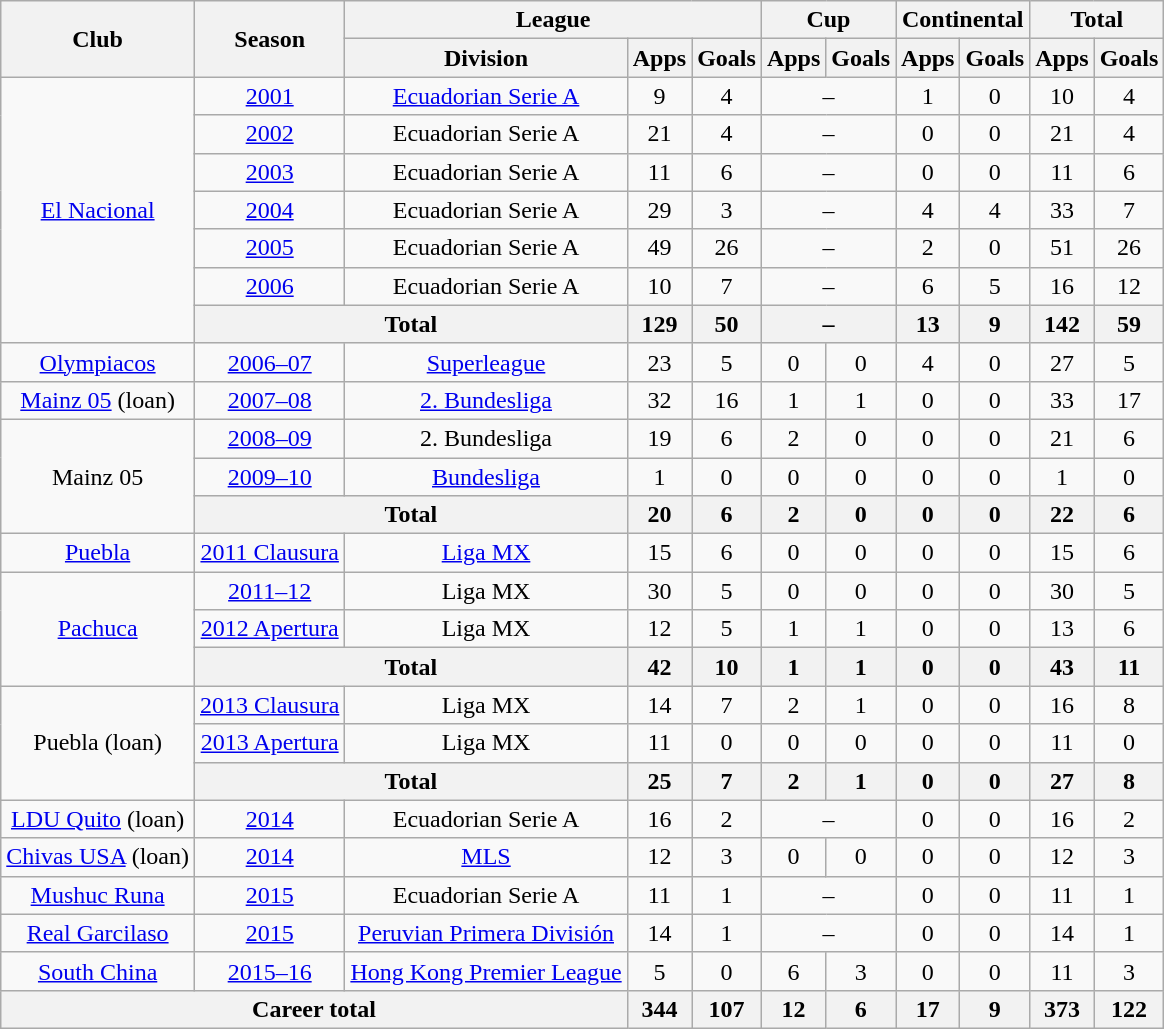<table class="wikitable" style="text-align:center">
<tr>
<th rowspan="2">Club</th>
<th rowspan="2">Season</th>
<th colspan="3">League</th>
<th colspan="2">Cup</th>
<th colspan="2">Continental</th>
<th colspan="2">Total</th>
</tr>
<tr>
<th>Division</th>
<th>Apps</th>
<th>Goals</th>
<th>Apps</th>
<th>Goals</th>
<th>Apps</th>
<th>Goals</th>
<th>Apps</th>
<th>Goals</th>
</tr>
<tr>
<td rowspan="7"><a href='#'>El Nacional</a></td>
<td><a href='#'>2001</a></td>
<td><a href='#'>Ecuadorian Serie A</a></td>
<td>9</td>
<td>4</td>
<td colspan="2">–</td>
<td>1</td>
<td>0</td>
<td>10</td>
<td>4</td>
</tr>
<tr>
<td><a href='#'>2002</a></td>
<td>Ecuadorian Serie A</td>
<td>21</td>
<td>4</td>
<td colspan="2">–</td>
<td>0</td>
<td>0</td>
<td>21</td>
<td>4</td>
</tr>
<tr>
<td><a href='#'>2003</a></td>
<td>Ecuadorian Serie A</td>
<td>11</td>
<td>6</td>
<td colspan="2">–</td>
<td>0</td>
<td>0</td>
<td>11</td>
<td>6</td>
</tr>
<tr>
<td><a href='#'>2004</a></td>
<td>Ecuadorian Serie A</td>
<td>29</td>
<td>3</td>
<td colspan="2">–</td>
<td>4</td>
<td>4</td>
<td>33</td>
<td>7</td>
</tr>
<tr>
<td><a href='#'>2005</a></td>
<td>Ecuadorian Serie A</td>
<td>49</td>
<td>26</td>
<td colspan="2">–</td>
<td>2</td>
<td>0</td>
<td>51</td>
<td>26</td>
</tr>
<tr>
<td><a href='#'>2006</a></td>
<td>Ecuadorian Serie A</td>
<td>10</td>
<td>7</td>
<td colspan="2">–</td>
<td>6</td>
<td>5</td>
<td>16</td>
<td>12</td>
</tr>
<tr>
<th colspan="2">Total</th>
<th>129</th>
<th>50</th>
<th colspan="2">–</th>
<th>13</th>
<th>9</th>
<th>142</th>
<th>59</th>
</tr>
<tr>
<td><a href='#'>Olympiacos</a></td>
<td><a href='#'>2006–07</a></td>
<td><a href='#'>Superleague</a></td>
<td>23</td>
<td>5</td>
<td>0</td>
<td>0</td>
<td>4</td>
<td>0</td>
<td>27</td>
<td>5</td>
</tr>
<tr>
<td><a href='#'>Mainz 05</a> (loan)</td>
<td><a href='#'>2007–08</a></td>
<td><a href='#'>2. Bundesliga</a></td>
<td>32</td>
<td>16</td>
<td>1</td>
<td>1</td>
<td>0</td>
<td>0</td>
<td>33</td>
<td>17</td>
</tr>
<tr>
<td rowspan="3">Mainz 05</td>
<td><a href='#'>2008–09</a></td>
<td>2. Bundesliga</td>
<td>19</td>
<td>6</td>
<td>2</td>
<td>0</td>
<td>0</td>
<td>0</td>
<td>21</td>
<td>6</td>
</tr>
<tr>
<td><a href='#'>2009–10</a></td>
<td><a href='#'>Bundesliga</a></td>
<td>1</td>
<td>0</td>
<td>0</td>
<td>0</td>
<td>0</td>
<td>0</td>
<td>1</td>
<td>0</td>
</tr>
<tr>
<th colspan="2">Total</th>
<th>20</th>
<th>6</th>
<th>2</th>
<th>0</th>
<th>0</th>
<th>0</th>
<th>22</th>
<th>6</th>
</tr>
<tr>
<td><a href='#'>Puebla</a></td>
<td><a href='#'>2011 Clausura</a></td>
<td><a href='#'>Liga MX</a></td>
<td>15</td>
<td>6</td>
<td>0</td>
<td>0</td>
<td>0</td>
<td>0</td>
<td>15</td>
<td>6</td>
</tr>
<tr>
<td rowspan="3"><a href='#'>Pachuca</a></td>
<td><a href='#'>2011–12</a></td>
<td>Liga MX</td>
<td>30</td>
<td>5</td>
<td>0</td>
<td>0</td>
<td>0</td>
<td>0</td>
<td>30</td>
<td>5</td>
</tr>
<tr>
<td><a href='#'>2012 Apertura</a></td>
<td>Liga MX</td>
<td>12</td>
<td>5</td>
<td>1</td>
<td>1</td>
<td>0</td>
<td>0</td>
<td>13</td>
<td>6</td>
</tr>
<tr>
<th colspan="2">Total</th>
<th>42</th>
<th>10</th>
<th>1</th>
<th>1</th>
<th>0</th>
<th>0</th>
<th>43</th>
<th>11</th>
</tr>
<tr>
<td rowspan="3">Puebla (loan)</td>
<td><a href='#'>2013 Clausura</a></td>
<td>Liga MX</td>
<td>14</td>
<td>7</td>
<td>2</td>
<td>1</td>
<td>0</td>
<td>0</td>
<td>16</td>
<td>8</td>
</tr>
<tr>
<td><a href='#'>2013 Apertura</a></td>
<td>Liga MX</td>
<td>11</td>
<td>0</td>
<td>0</td>
<td>0</td>
<td>0</td>
<td>0</td>
<td>11</td>
<td>0</td>
</tr>
<tr>
<th colspan="2">Total</th>
<th>25</th>
<th>7</th>
<th>2</th>
<th>1</th>
<th>0</th>
<th>0</th>
<th>27</th>
<th>8</th>
</tr>
<tr>
<td><a href='#'>LDU Quito</a> (loan)</td>
<td><a href='#'>2014</a></td>
<td>Ecuadorian Serie A</td>
<td>16</td>
<td>2</td>
<td colspan="2">–</td>
<td>0</td>
<td>0</td>
<td>16</td>
<td>2</td>
</tr>
<tr>
<td><a href='#'>Chivas USA</a> (loan)</td>
<td><a href='#'>2014</a></td>
<td><a href='#'>MLS</a></td>
<td>12</td>
<td>3</td>
<td>0</td>
<td>0</td>
<td>0</td>
<td>0</td>
<td>12</td>
<td>3</td>
</tr>
<tr>
<td><a href='#'>Mushuc Runa</a></td>
<td><a href='#'>2015</a></td>
<td>Ecuadorian Serie A</td>
<td>11</td>
<td>1</td>
<td colspan="2">–</td>
<td>0</td>
<td>0</td>
<td>11</td>
<td>1</td>
</tr>
<tr>
<td><a href='#'>Real Garcilaso</a></td>
<td><a href='#'>2015</a></td>
<td><a href='#'>Peruvian Primera División</a></td>
<td>14</td>
<td>1</td>
<td colspan="2">–</td>
<td>0</td>
<td>0</td>
<td>14</td>
<td>1</td>
</tr>
<tr>
<td><a href='#'>South China</a></td>
<td><a href='#'>2015–16</a></td>
<td><a href='#'>Hong Kong Premier League</a></td>
<td>5</td>
<td>0</td>
<td>6</td>
<td>3</td>
<td>0</td>
<td>0</td>
<td>11</td>
<td>3</td>
</tr>
<tr>
<th colspan="3">Career total</th>
<th>344</th>
<th>107</th>
<th>12</th>
<th>6</th>
<th>17</th>
<th>9</th>
<th>373</th>
<th>122</th>
</tr>
</table>
